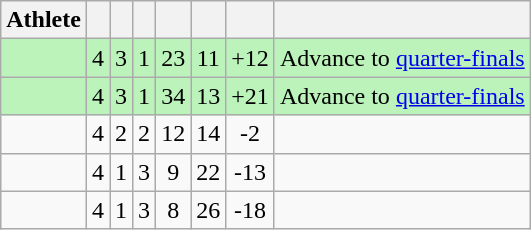<table class=wikitable style="text-align:center">
<tr>
<th>Athlete</th>
<th></th>
<th></th>
<th></th>
<th></th>
<th></th>
<th></th>
<th></th>
</tr>
<tr bgcolor=bbf3bb>
<td style="text-align:left"></td>
<td>4</td>
<td>3</td>
<td>1</td>
<td>23</td>
<td>11</td>
<td>+12</td>
<td>Advance to <a href='#'>quarter-finals</a></td>
</tr>
<tr bgcolor=bbf3bb>
<td style="text-align:left"></td>
<td>4</td>
<td>3</td>
<td>1</td>
<td>34</td>
<td>13</td>
<td>+21</td>
<td>Advance to <a href='#'>quarter-finals</a></td>
</tr>
<tr>
<td style="text-align:left"></td>
<td>4</td>
<td>2</td>
<td>2</td>
<td>12</td>
<td>14</td>
<td>-2</td>
<td></td>
</tr>
<tr>
<td style="text-align:left"></td>
<td>4</td>
<td>1</td>
<td>3</td>
<td>9</td>
<td>22</td>
<td>-13</td>
<td></td>
</tr>
<tr>
<td style="text-align:left"></td>
<td>4</td>
<td>1</td>
<td>3</td>
<td>8</td>
<td>26</td>
<td>-18</td>
<td></td>
</tr>
</table>
